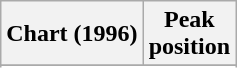<table class="wikitable sortable">
<tr>
<th align="left">Chart (1996)</th>
<th align="center">Peak<br>position</th>
</tr>
<tr>
</tr>
<tr>
</tr>
</table>
